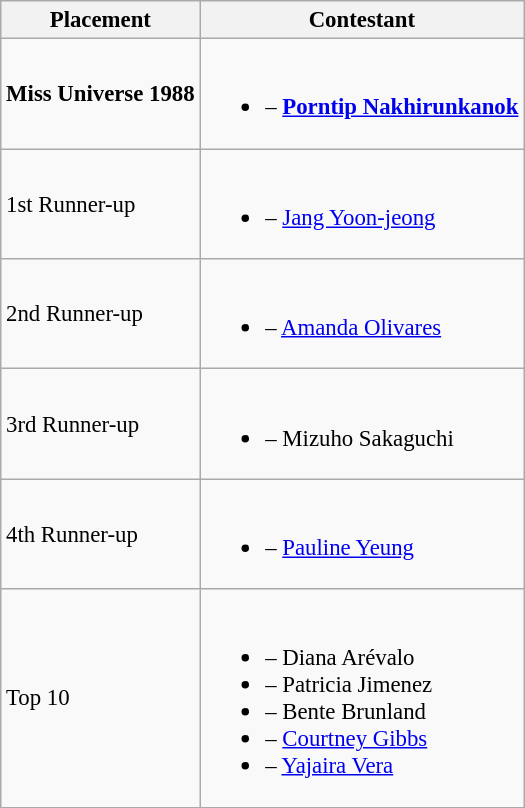<table class="wikitable sortable" style="font-size:95%;">
<tr>
<th>Placement</th>
<th>Contestant</th>
</tr>
<tr>
<td><strong>Miss Universe 1988</strong></td>
<td><br><ul><li><strong></strong> – <strong><a href='#'>Porntip Nakhirunkanok</a></strong></li></ul></td>
</tr>
<tr>
<td>1st Runner-up</td>
<td><br><ul><li> – <a href='#'>Jang Yoon-jeong</a></li></ul></td>
</tr>
<tr>
<td>2nd Runner-up</td>
<td><br><ul><li> – <a href='#'>Amanda Olivares</a></li></ul></td>
</tr>
<tr>
<td>3rd Runner-up</td>
<td><br><ul><li> – Mizuho Sakaguchi</li></ul></td>
</tr>
<tr>
<td>4th Runner-up</td>
<td><br><ul><li> – <a href='#'>Pauline Yeung</a></li></ul></td>
</tr>
<tr>
<td>Top 10</td>
<td><br><ul><li> – Diana Arévalo</li><li> – Patricia Jimenez</li><li> – Bente Brunland</li><li> – <a href='#'>Courtney Gibbs</a></li><li> – <a href='#'>Yajaira Vera</a></li></ul></td>
</tr>
</table>
